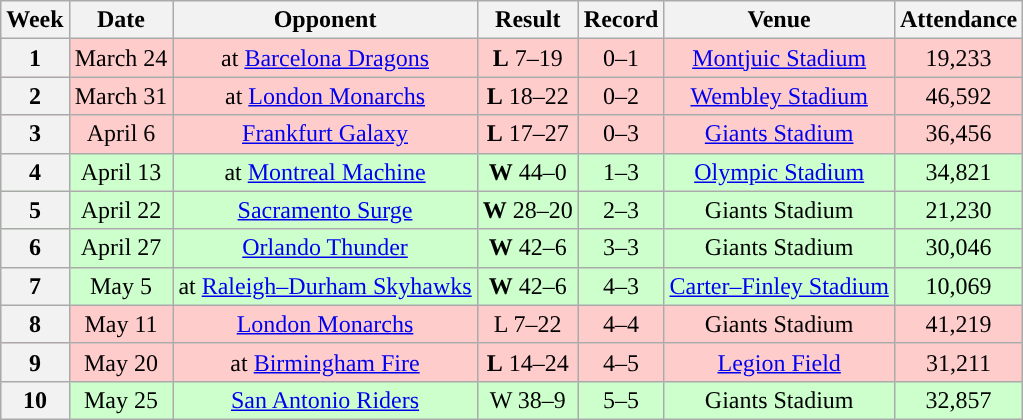<table class="wikitable" style="text-align:center;">
<tr>
<th>Week</th>
<th>Date</th>
<th>Opponent</th>
<th>Result</th>
<th>Record</th>
<th>Venue</th>
<th>Attendance</th>
</tr>
<tr style="background:#fcc">
<th>1</th>
<td>March 24</td>
<td>at <a href='#'>Barcelona Dragons</a></td>
<td><strong>L</strong> 7–19</td>
<td>0–1</td>
<td><a href='#'>Montjuic Stadium</a></td>
<td>19,233</td>
</tr>
<tr style="background:#fcc">
<th>2</th>
<td>March 31</td>
<td>at <a href='#'>London Monarchs</a></td>
<td><strong>L</strong> 18–22</td>
<td>0–2</td>
<td><a href='#'>Wembley Stadium</a></td>
<td>46,592</td>
</tr>
<tr style="background:#fcc">
<th>3</th>
<td>April 6</td>
<td><a href='#'>Frankfurt Galaxy</a></td>
<td><strong>L</strong> 17–27</td>
<td>0–3</td>
<td><a href='#'>Giants Stadium</a></td>
<td>36,456</td>
</tr>
<tr style="background:#cfc">
<th>4</th>
<td>April 13</td>
<td>at <a href='#'>Montreal Machine</a></td>
<td><strong>W</strong> 44–0</td>
<td>1–3</td>
<td><a href='#'>Olympic Stadium</a></td>
<td>34,821</td>
</tr>
<tr style="background:#cfc">
<th>5</th>
<td>April 22</td>
<td><a href='#'>Sacramento Surge</a></td>
<td><strong>W</strong> 28–20</td>
<td>2–3</td>
<td>Giants Stadium</td>
<td>21,230</td>
</tr>
<tr style="background:#cfc">
<th>6</th>
<td>April 27</td>
<td><a href='#'>Orlando Thunder</a></td>
<td><strong>W</strong> 42–6</td>
<td>3–3</td>
<td>Giants Stadium</td>
<td>30,046</td>
</tr>
<tr style="background:#cfc">
<th>7</th>
<td>May 5</td>
<td>at <a href='#'>Raleigh–Durham Skyhawks</a></td>
<td><strong>W</strong> 42–6</td>
<td>4–3</td>
<td><a href='#'>Carter–Finley Stadium</a></td>
<td>10,069</td>
</tr>
<tr style="background:#fcc">
<th>8</th>
<td>May 11</td>
<td><a href='#'>London Monarchs</a></td>
<td>L 7–22</td>
<td>4–4</td>
<td>Giants Stadium</td>
<td>41,219</td>
</tr>
<tr style="background:#fcc">
<th>9</th>
<td>May 20</td>
<td>at <a href='#'>Birmingham Fire</a></td>
<td><strong>L</strong> 14–24</td>
<td>4–5</td>
<td><a href='#'>Legion Field</a></td>
<td>31,211</td>
</tr>
<tr style="background:#cfc">
<th>10</th>
<td>May 25</td>
<td><a href='#'>San Antonio Riders</a></td>
<td>W 38–9</td>
<td>5–5</td>
<td>Giants Stadium</td>
<td>32,857</td>
</tr>
</table>
